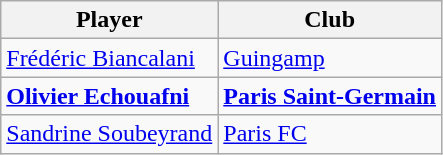<table class="wikitable">
<tr>
<th>Player</th>
<th>Club</th>
</tr>
<tr>
<td> <a href='#'>Frédéric Biancalani</a></td>
<td><a href='#'>Guingamp</a></td>
</tr>
<tr>
<td> <strong><a href='#'>Olivier Echouafni</a></strong></td>
<td><strong><a href='#'>Paris Saint-Germain</a></strong></td>
</tr>
<tr>
<td> <a href='#'>Sandrine Soubeyrand</a></td>
<td><a href='#'>Paris FC</a></td>
</tr>
</table>
